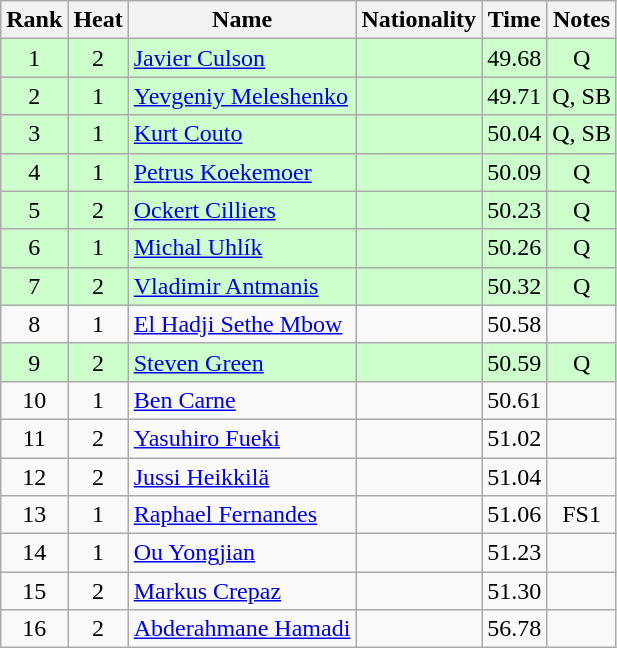<table class="wikitable sortable" style="text-align:center">
<tr>
<th>Rank</th>
<th>Heat</th>
<th>Name</th>
<th>Nationality</th>
<th>Time</th>
<th>Notes</th>
</tr>
<tr bgcolor=ccffcc>
<td>1</td>
<td>2</td>
<td align=left><a href='#'>Javier Culson</a></td>
<td align=left></td>
<td>49.68</td>
<td>Q</td>
</tr>
<tr bgcolor=ccffcc>
<td>2</td>
<td>1</td>
<td align=left><a href='#'>Yevgeniy Meleshenko</a></td>
<td align=left></td>
<td>49.71</td>
<td>Q, SB</td>
</tr>
<tr bgcolor=ccffcc>
<td>3</td>
<td>1</td>
<td align=left><a href='#'>Kurt Couto</a></td>
<td align=left></td>
<td>50.04</td>
<td>Q, SB</td>
</tr>
<tr bgcolor=ccffcc>
<td>4</td>
<td>1</td>
<td align=left><a href='#'>Petrus Koekemoer</a></td>
<td align=left></td>
<td>50.09</td>
<td>Q</td>
</tr>
<tr bgcolor=ccffcc>
<td>5</td>
<td>2</td>
<td align=left><a href='#'>Ockert Cilliers</a></td>
<td align=left></td>
<td>50.23</td>
<td>Q</td>
</tr>
<tr bgcolor=ccffcc>
<td>6</td>
<td>1</td>
<td align=left><a href='#'>Michal Uhlík</a></td>
<td align=left></td>
<td>50.26</td>
<td>Q</td>
</tr>
<tr bgcolor=ccffcc>
<td>7</td>
<td>2</td>
<td align=left><a href='#'>Vladimir Antmanis</a></td>
<td align=left></td>
<td>50.32</td>
<td>Q</td>
</tr>
<tr>
<td>8</td>
<td>1</td>
<td align=left><a href='#'>El Hadji Sethe Mbow</a></td>
<td align=left></td>
<td>50.58</td>
<td></td>
</tr>
<tr bgcolor=ccffcc>
<td>9</td>
<td>2</td>
<td align=left><a href='#'>Steven Green</a></td>
<td align=left></td>
<td>50.59</td>
<td>Q</td>
</tr>
<tr>
<td>10</td>
<td>1</td>
<td align=left><a href='#'>Ben Carne</a></td>
<td align=left></td>
<td>50.61</td>
<td></td>
</tr>
<tr>
<td>11</td>
<td>2</td>
<td align=left><a href='#'>Yasuhiro Fueki</a></td>
<td align=left></td>
<td>51.02</td>
<td></td>
</tr>
<tr>
<td>12</td>
<td>2</td>
<td align=left><a href='#'>Jussi Heikkilä</a></td>
<td align=left></td>
<td>51.04</td>
<td></td>
</tr>
<tr>
<td>13</td>
<td>1</td>
<td align=left><a href='#'>Raphael Fernandes</a></td>
<td align=left></td>
<td>51.06</td>
<td>FS1</td>
</tr>
<tr>
<td>14</td>
<td>1</td>
<td align=left><a href='#'>Ou Yongjian</a></td>
<td align=left></td>
<td>51.23</td>
<td></td>
</tr>
<tr>
<td>15</td>
<td>2</td>
<td align=left><a href='#'>Markus Crepaz</a></td>
<td align=left></td>
<td>51.30</td>
<td></td>
</tr>
<tr>
<td>16</td>
<td>2</td>
<td align=left><a href='#'>Abderahmane Hamadi</a></td>
<td align=left></td>
<td>56.78</td>
<td></td>
</tr>
</table>
